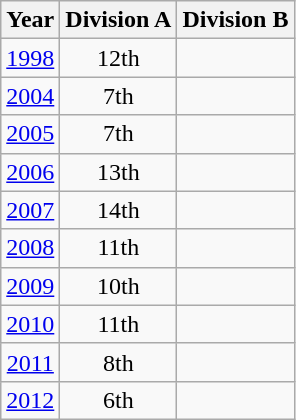<table class="wikitable" style="text-align:center">
<tr>
<th>Year</th>
<th>Division A</th>
<th>Division B</th>
</tr>
<tr>
<td><a href='#'>1998</a></td>
<td>12th</td>
<td></td>
</tr>
<tr>
<td><a href='#'>2004</a></td>
<td>7th</td>
<td></td>
</tr>
<tr>
<td><a href='#'>2005</a></td>
<td>7th</td>
<td></td>
</tr>
<tr>
<td><a href='#'>2006</a></td>
<td>13th</td>
<td></td>
</tr>
<tr>
<td><a href='#'>2007</a></td>
<td>14th</td>
<td></td>
</tr>
<tr>
<td><a href='#'>2008</a></td>
<td>11th</td>
<td></td>
</tr>
<tr>
<td><a href='#'>2009</a></td>
<td>10th</td>
<td></td>
</tr>
<tr>
<td><a href='#'>2010</a></td>
<td>11th</td>
<td></td>
</tr>
<tr>
<td><a href='#'>2011</a></td>
<td>8th</td>
<td></td>
</tr>
<tr>
<td><a href='#'>2012</a></td>
<td>6th</td>
<td></td>
</tr>
</table>
